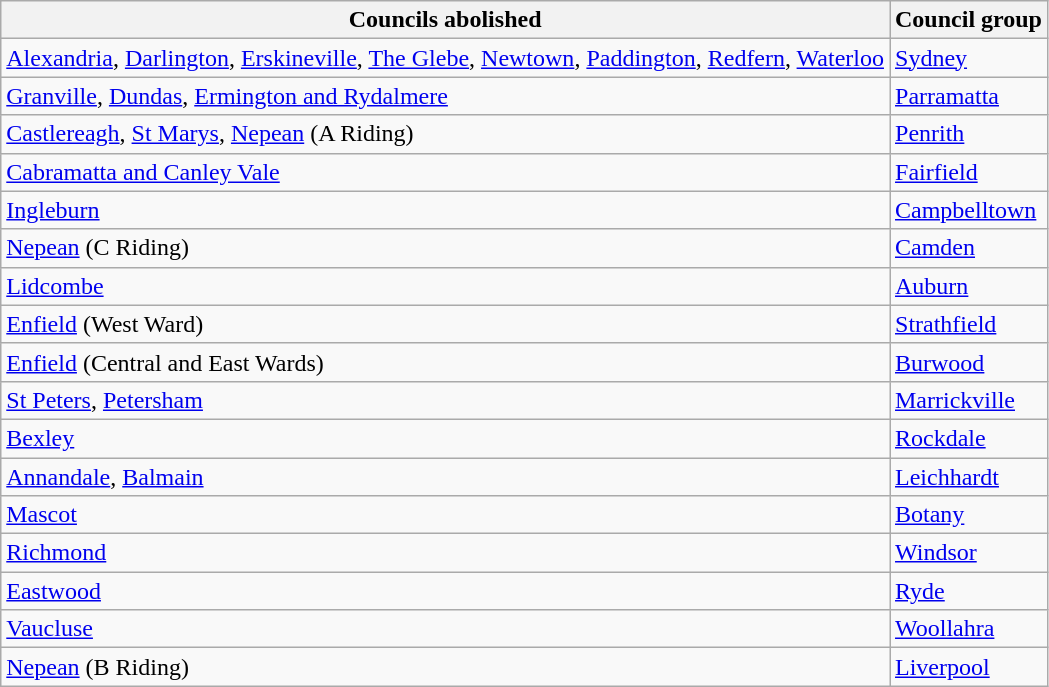<table class="wikitable">
<tr>
<th>Councils abolished</th>
<th>Council group</th>
</tr>
<tr>
<td><a href='#'>Alexandria</a>, <a href='#'>Darlington</a>, <a href='#'>Erskineville</a>, <a href='#'>The Glebe</a>, <a href='#'>Newtown</a>, <a href='#'>Paddington</a>, <a href='#'>Redfern</a>, <a href='#'>Waterloo</a></td>
<td><a href='#'>Sydney</a></td>
</tr>
<tr>
<td><a href='#'>Granville</a>, <a href='#'>Dundas</a>, <a href='#'>Ermington and Rydalmere</a></td>
<td><a href='#'>Parramatta</a></td>
</tr>
<tr>
<td><a href='#'>Castlereagh</a>, <a href='#'>St Marys</a>, <a href='#'>Nepean</a> (A Riding)</td>
<td><a href='#'>Penrith</a></td>
</tr>
<tr>
<td><a href='#'>Cabramatta and Canley Vale</a></td>
<td><a href='#'>Fairfield</a></td>
</tr>
<tr>
<td><a href='#'>Ingleburn</a></td>
<td><a href='#'>Campbelltown</a></td>
</tr>
<tr>
<td><a href='#'>Nepean</a> (C Riding)</td>
<td><a href='#'>Camden</a></td>
</tr>
<tr>
<td><a href='#'>Lidcombe</a></td>
<td><a href='#'>Auburn</a></td>
</tr>
<tr>
<td><a href='#'>Enfield</a> (West Ward)</td>
<td><a href='#'>Strathfield</a></td>
</tr>
<tr>
<td><a href='#'>Enfield</a> (Central and East Wards)</td>
<td><a href='#'>Burwood</a></td>
</tr>
<tr>
<td><a href='#'>St Peters</a>, <a href='#'>Petersham</a></td>
<td><a href='#'>Marrickville</a></td>
</tr>
<tr>
<td><a href='#'>Bexley</a></td>
<td><a href='#'>Rockdale</a></td>
</tr>
<tr>
<td><a href='#'>Annandale</a>, <a href='#'>Balmain</a></td>
<td><a href='#'>Leichhardt</a></td>
</tr>
<tr>
<td><a href='#'>Mascot</a></td>
<td><a href='#'>Botany</a></td>
</tr>
<tr>
<td><a href='#'>Richmond</a></td>
<td><a href='#'>Windsor</a></td>
</tr>
<tr>
<td><a href='#'>Eastwood</a></td>
<td><a href='#'>Ryde</a></td>
</tr>
<tr>
<td><a href='#'>Vaucluse</a></td>
<td><a href='#'>Woollahra</a></td>
</tr>
<tr>
<td><a href='#'>Nepean</a> (B Riding)</td>
<td><a href='#'>Liverpool</a></td>
</tr>
</table>
